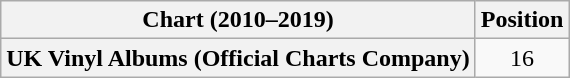<table class="wikitable sortable plainrowheaders" style="text-align:center">
<tr>
<th scope="col">Chart (2010–2019)</th>
<th scope="col">Position</th>
</tr>
<tr>
<th scope="row">UK Vinyl Albums (Official Charts Company)</th>
<td>16</td>
</tr>
</table>
